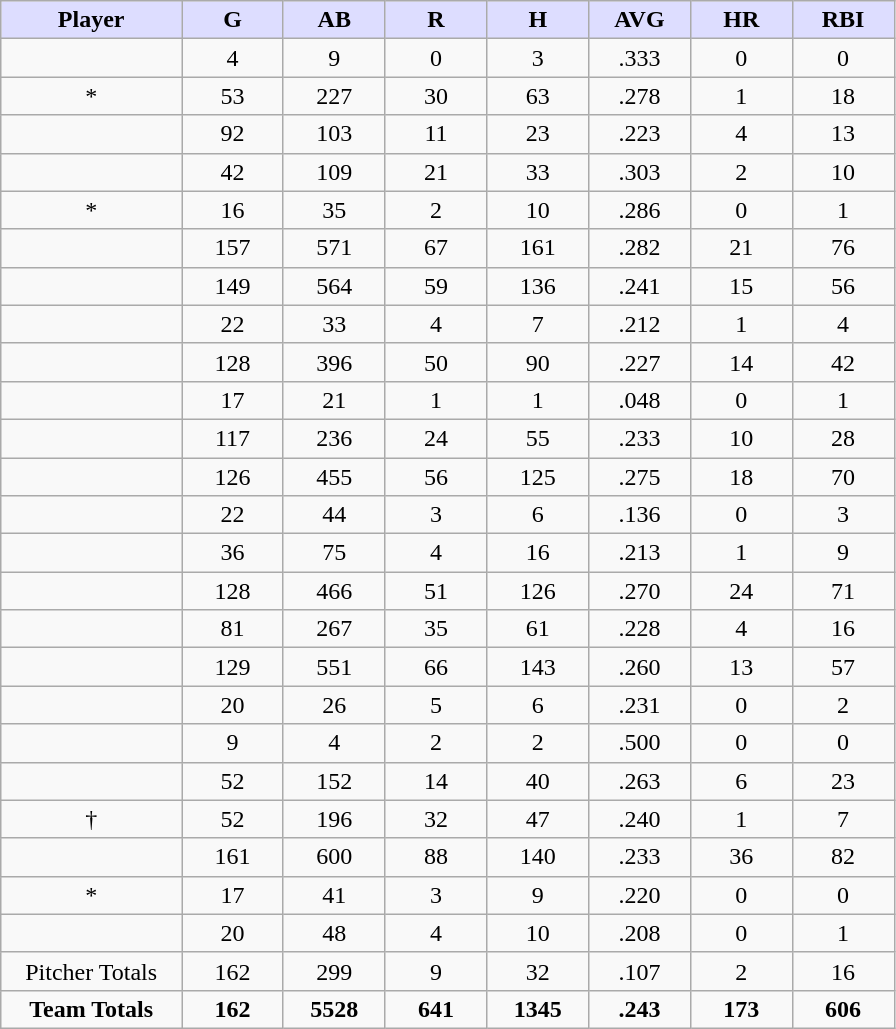<table class="wikitable sortable">
<tr>
<th style="background:#ddf; width:16%;">Player</th>
<th style="background:#ddf; width:9%;">G</th>
<th style="background:#ddf; width:9%;">AB</th>
<th style="background:#ddf; width:9%;">R</th>
<th style="background:#ddf; width:9%;">H</th>
<th style="background:#ddf; width:9%;">AVG</th>
<th style="background:#ddf; width:9%;">HR</th>
<th style="background:#ddf; width:9%;">RBI</th>
</tr>
<tr style="text-align:center;">
<td></td>
<td>4</td>
<td>9</td>
<td>0</td>
<td>3</td>
<td>.333</td>
<td>0</td>
<td>0</td>
</tr>
<tr style="text-align:center;">
<td>*</td>
<td>53</td>
<td>227</td>
<td>30</td>
<td>63</td>
<td>.278</td>
<td>1</td>
<td>18</td>
</tr>
<tr style="text-align:center;">
<td></td>
<td>92</td>
<td>103</td>
<td>11</td>
<td>23</td>
<td>.223</td>
<td>4</td>
<td>13</td>
</tr>
<tr style="text-align:center;">
<td></td>
<td>42</td>
<td>109</td>
<td>21</td>
<td>33</td>
<td>.303</td>
<td>2</td>
<td>10</td>
</tr>
<tr style="text-align:center;">
<td>*</td>
<td>16</td>
<td>35</td>
<td>2</td>
<td>10</td>
<td>.286</td>
<td>0</td>
<td>1</td>
</tr>
<tr style="text-align:center;">
<td><strong></strong></td>
<td>157</td>
<td>571</td>
<td>67</td>
<td>161</td>
<td>.282</td>
<td>21</td>
<td>76</td>
</tr>
<tr style="text-align:center;">
<td><strong></strong></td>
<td>149</td>
<td>564</td>
<td>59</td>
<td>136</td>
<td>.241</td>
<td>15</td>
<td>56</td>
</tr>
<tr style="text-align:center;">
<td></td>
<td>22</td>
<td>33</td>
<td>4</td>
<td>7</td>
<td>.212</td>
<td>1</td>
<td>4</td>
</tr>
<tr style="text-align:center;">
<td></td>
<td>128</td>
<td>396</td>
<td>50</td>
<td>90</td>
<td>.227</td>
<td>14</td>
<td>42</td>
</tr>
<tr style="text-align:center;">
<td></td>
<td>17</td>
<td>21</td>
<td>1</td>
<td>1</td>
<td>.048</td>
<td>0</td>
<td>1</td>
</tr>
<tr style="text-align:center;">
<td></td>
<td>117</td>
<td>236</td>
<td>24</td>
<td>55</td>
<td>.233</td>
<td>10</td>
<td>28</td>
</tr>
<tr style="text-align:center;">
<td><strong></strong></td>
<td>126</td>
<td>455</td>
<td>56</td>
<td>125</td>
<td>.275</td>
<td>18</td>
<td>70</td>
</tr>
<tr style="text-align:center;">
<td></td>
<td>22</td>
<td>44</td>
<td>3</td>
<td>6</td>
<td>.136</td>
<td>0</td>
<td>3</td>
</tr>
<tr style="text-align:center;">
<td></td>
<td>36</td>
<td>75</td>
<td>4</td>
<td>16</td>
<td>.213</td>
<td>1</td>
<td>9</td>
</tr>
<tr style="text-align:center;">
<td><strong></strong></td>
<td>128</td>
<td>466</td>
<td>51</td>
<td>126</td>
<td>.270</td>
<td>24</td>
<td>71</td>
</tr>
<tr style="text-align:center;">
<td></td>
<td>81</td>
<td>267</td>
<td>35</td>
<td>61</td>
<td>.228</td>
<td>4</td>
<td>16</td>
</tr>
<tr style="text-align:center;">
<td><strong></strong></td>
<td>129</td>
<td>551</td>
<td>66</td>
<td>143</td>
<td>.260</td>
<td>13</td>
<td>57</td>
</tr>
<tr style="text-align:center;">
<td></td>
<td>20</td>
<td>26</td>
<td>5</td>
<td>6</td>
<td>.231</td>
<td>0</td>
<td>2</td>
</tr>
<tr style="text-align:center;">
<td></td>
<td>9</td>
<td>4</td>
<td>2</td>
<td>2</td>
<td>.500</td>
<td>0</td>
<td>0</td>
</tr>
<tr style="text-align:center;">
<td></td>
<td>52</td>
<td>152</td>
<td>14</td>
<td>40</td>
<td>.263</td>
<td>6</td>
<td>23</td>
</tr>
<tr style="text-align:center;">
<td>†</td>
<td>52</td>
<td>196</td>
<td>32</td>
<td>47</td>
<td>.240</td>
<td>1</td>
<td>7</td>
</tr>
<tr style="text-align:center;">
<td><strong></strong></td>
<td>161</td>
<td>600</td>
<td>88</td>
<td>140</td>
<td>.233</td>
<td>36</td>
<td>82</td>
</tr>
<tr style="text-align:center;">
<td>*</td>
<td>17</td>
<td>41</td>
<td>3</td>
<td>9</td>
<td>.220</td>
<td>0</td>
<td>0</td>
</tr>
<tr style="text-align:center;">
<td></td>
<td>20</td>
<td>48</td>
<td>4</td>
<td>10</td>
<td>.208</td>
<td>0</td>
<td>1</td>
</tr>
<tr style="text-align:center;">
<td>Pitcher Totals</td>
<td>162</td>
<td>299</td>
<td>9</td>
<td>32</td>
<td>.107</td>
<td>2</td>
<td>16</td>
</tr>
<tr style="text-align:center;">
<td><strong>Team Totals</strong></td>
<td><strong>162</strong></td>
<td><strong>5528</strong></td>
<td><strong>641</strong></td>
<td><strong>1345</strong></td>
<td><strong>.243</strong></td>
<td><strong>173</strong></td>
<td><strong>606</strong></td>
</tr>
</table>
